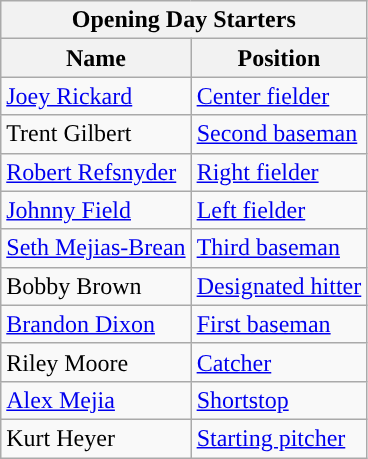<table class="wikitable" style="text-align:left">
<tr>
<th colspan="2">Opening Day Starters</th>
</tr>
<tr>
<th>Name</th>
<th>Position</th>
</tr>
<tr>
<td><a href='#'>Joey Rickard</a></td>
<td><a href='#'>Center fielder</a></td>
</tr>
<tr>
<td>Trent Gilbert</td>
<td><a href='#'>Second baseman</a></td>
</tr>
<tr>
<td><a href='#'>Robert Refsnyder</a></td>
<td><a href='#'>Right fielder</a></td>
</tr>
<tr>
<td><a href='#'>Johnny Field</a></td>
<td><a href='#'>Left fielder</a></td>
</tr>
<tr>
<td><a href='#'>Seth Mejias-Brean</a></td>
<td><a href='#'>Third baseman</a></td>
</tr>
<tr>
<td>Bobby Brown</td>
<td><a href='#'>Designated hitter</a></td>
</tr>
<tr>
<td><a href='#'>Brandon Dixon</a></td>
<td><a href='#'>First baseman</a></td>
</tr>
<tr>
<td>Riley Moore</td>
<td><a href='#'>Catcher</a></td>
</tr>
<tr>
<td><a href='#'>Alex Mejia</a></td>
<td><a href='#'>Shortstop</a></td>
</tr>
<tr>
<td>Kurt Heyer</td>
<td><a href='#'>Starting pitcher</a></td>
</tr>
</table>
